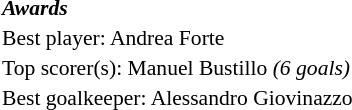<table width=100% cellspacing=1 style="font-size: 90%;">
<tr>
<td><strong><em>Awards</em></strong></td>
</tr>
<tr>
<td>Best player:  Andrea Forte</td>
</tr>
<tr>
<td colspan=4>Top scorer(s):  Manuel Bustillo <em>(6 goals)</em></td>
</tr>
<tr>
<td>Best goalkeeper:  Alessandro Giovinazzo</td>
</tr>
</table>
